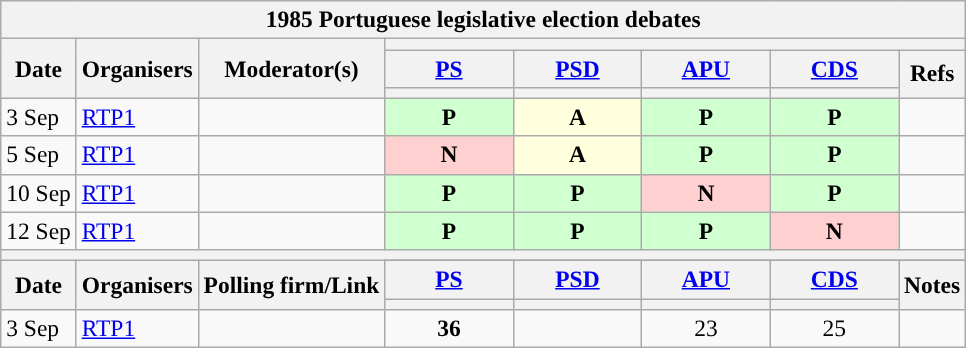<table class="wikitable" style="font-size:98%; text-align:center;">
<tr>
<th colspan="20">1985 Portuguese legislative election debates</th>
</tr>
<tr>
<th rowspan="3">Date</th>
<th rowspan="3">Organisers</th>
<th rowspan="3">Moderator(s)</th>
<th colspan="18">      </th>
</tr>
<tr>
<th scope="col" style="width:5em;"><a href='#'>PS</a><br></th>
<th scope="col" style="width:5em;"><a href='#'>PSD</a><br></th>
<th scope="col" style="width:5em;"><a href='#'>APU</a><br></th>
<th scope="col" style="width:5em;"><a href='#'>CDS</a><br></th>
<th rowspan="2">Refs</th>
</tr>
<tr>
<th style="color:inherit;background:"></th>
<th style="color:inherit;background:"></th>
<th style="color:inherit;background:"></th>
<th style="color:inherit;background:"></th>
</tr>
<tr>
<td style="white-space:nowrap; text-align:left;">3 Sep</td>
<td style="white-space:nowrap; text-align:left;"><a href='#'>RTP1</a></td>
<td style="white-space:nowrap; text-align:left;"></td>
<td style="background:#D0FFD0;"><strong>P</strong></td>
<td style="background:#ffffdd;"><strong>A</strong></td>
<td style="background:#D0FFD0;"><strong>P</strong></td>
<td style="background:#D0FFD0;"><strong>P</strong></td>
<td></td>
</tr>
<tr>
<td style="white-space:nowrap; text-align:left;">5 Sep</td>
<td style="white-space:nowrap; text-align:left;"><a href='#'>RTP1</a></td>
<td style="white-space:nowrap; text-align:left;"></td>
<td style="background:#FFD0D0;"><strong>N</strong></td>
<td style="background:#ffffdd;"><strong>A</strong></td>
<td style="background:#D0FFD0;"><strong>P</strong></td>
<td style="background:#D0FFD0;"><strong>P</strong></td>
<td></td>
</tr>
<tr>
<td style="white-space:nowrap; text-align:left;">10 Sep</td>
<td style="white-space:nowrap; text-align:left;"><a href='#'>RTP1</a></td>
<td style="white-space:nowrap; text-align:left;"></td>
<td style="background:#D0FFD0;"><strong>P</strong></td>
<td style="background:#D0FFD0;"><strong>P</strong></td>
<td style="background:#FFD0D0;"><strong>N</strong></td>
<td style="background:#D0FFD0;"><strong>P</strong></td>
<td></td>
</tr>
<tr>
<td style="white-space:nowrap; text-align:left;">12 Sep</td>
<td style="white-space:nowrap; text-align:left;"><a href='#'>RTP1</a></td>
<td style="white-space:nowrap; text-align:left;"></td>
<td style="background:#D0FFD0;"><strong>P</strong></td>
<td style="background:#D0FFD0;"><strong>P</strong></td>
<td style="background:#D0FFD0;"><strong>P</strong></td>
<td style="background:#FFD0D0;"><strong>N</strong></td>
<td></td>
</tr>
<tr>
<th colspan="10"></th>
</tr>
<tr>
<th rowspan="3">Date</th>
<th rowspan="3">Organisers</th>
<th rowspan="3">Polling firm/Link</th>
</tr>
<tr>
<th scope="col" style="width:5em;"><a href='#'>PS</a></th>
<th scope="col" style="width:5em;"><a href='#'>PSD</a></th>
<th scope="col" style="width:5em;"><a href='#'>APU</a></th>
<th scope="col" style="width:5em;"><a href='#'>CDS</a></th>
<th rowspan="2">Notes</th>
</tr>
<tr>
<th style="color:inherit;background:"></th>
<th style="color:inherit;background:"></th>
<th style="color:inherit;background:"></th>
<th style="color:inherit;background:"></th>
</tr>
<tr>
<td style="white-space:nowrap; text-align:left;">3 Sep</td>
<td style="white-space:nowrap; text-align:left;"><a href='#'>RTP1</a></td>
<td></td>
<td><strong>36</strong></td>
<td></td>
<td>23</td>
<td>25</td>
<td></td>
</tr>
</table>
